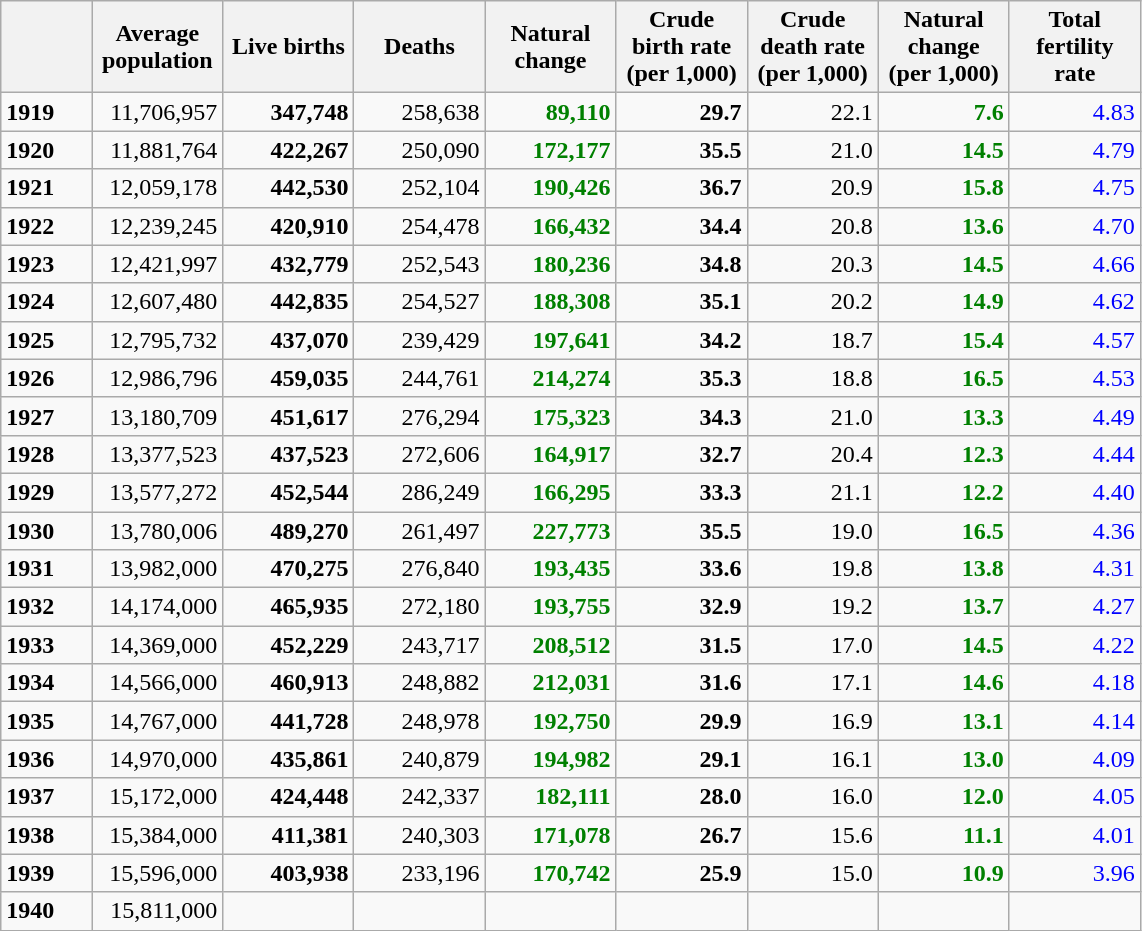<table class="wikitable sortable collapsible">
<tr>
<th style="width:40pt;"></th>
<th style="width:60pt;">Average population</th>
<th style="width:60pt;">Live births</th>
<th style="width:60pt;">Deaths</th>
<th style="width:60pt;">Natural change</th>
<th style="width:60pt;">Crude birth rate (per 1,000)</th>
<th style="width:60pt;">Crude death rate (per 1,000)</th>
<th style="width:60pt;">Natural change (per 1,000)</th>
<th style="width:60pt;">Total fertility rate</th>
</tr>
<tr>
<td><strong>1919</strong></td>
<td style="text-align:right;">11,706,957</td>
<td style="text-align:right;"><strong>347,748</strong></td>
<td style="text-align:right;">258,638</td>
<td style="text-align:right; color:green;"><strong>89,110</strong></td>
<td style="text-align:right;"><strong>29.7</strong></td>
<td style="text-align:right;">22.1</td>
<td style="text-align:right; color:green;"><strong>7.6</strong></td>
<td style="text-align:right; color:blue;">4.83</td>
</tr>
<tr>
<td><strong>1920</strong></td>
<td style="text-align:right;">11,881,764</td>
<td style="text-align:right;"><strong>422,267</strong></td>
<td style="text-align:right;">250,090</td>
<td style="text-align:right; color:green;"><strong>172,177</strong></td>
<td style="text-align:right;"><strong>35.5</strong></td>
<td style="text-align:right;">21.0</td>
<td style="text-align:right; color:green;"><strong>14.5</strong></td>
<td style="text-align:right; color:blue;">4.79</td>
</tr>
<tr>
<td><strong>1921</strong></td>
<td style="text-align:right;">12,059,178</td>
<td style="text-align:right;"><strong>442,530</strong></td>
<td style="text-align:right;">252,104</td>
<td style="text-align:right; color:green;"><strong>190,426</strong></td>
<td style="text-align:right;"><strong>36.7</strong></td>
<td style="text-align:right;">20.9</td>
<td style="text-align:right; color:green;"><strong>15.8</strong></td>
<td style="text-align:right; color:blue;">4.75</td>
</tr>
<tr>
<td><strong>1922</strong></td>
<td style="text-align:right;">12,239,245</td>
<td style="text-align:right;"><strong>420,910</strong></td>
<td style="text-align:right;">254,478</td>
<td style="text-align:right; color:green;"><strong>166,432</strong></td>
<td style="text-align:right;"><strong>34.4</strong></td>
<td style="text-align:right;">20.8</td>
<td style="text-align:right; color:green;"><strong>13.6</strong></td>
<td style="text-align:right; color:blue;">4.70</td>
</tr>
<tr>
<td><strong>1923</strong></td>
<td style="text-align:right;">12,421,997</td>
<td style="text-align:right;"><strong>432,779</strong></td>
<td style="text-align:right;">252,543</td>
<td style="text-align:right; color:green;"><strong>180,236</strong></td>
<td style="text-align:right;"><strong>34.8</strong></td>
<td style="text-align:right;">20.3</td>
<td style="text-align:right; color:green;"><strong>14.5</strong></td>
<td style="text-align:right; color:blue;">4.66</td>
</tr>
<tr>
<td><strong>1924</strong></td>
<td style="text-align:right;">12,607,480</td>
<td style="text-align:right;"><strong>442,835</strong></td>
<td style="text-align:right;">254,527</td>
<td style="text-align:right; color:green;"><strong>188,308</strong></td>
<td style="text-align:right;"><strong>35.1</strong></td>
<td style="text-align:right;">20.2</td>
<td style="text-align:right; color:green;"><strong>14.9</strong></td>
<td style="text-align:right; color:blue;">4.62</td>
</tr>
<tr>
<td><strong>1925</strong></td>
<td style="text-align:right;">12,795,732</td>
<td style="text-align:right;"><strong>437,070</strong></td>
<td style="text-align:right;">239,429</td>
<td style="text-align:right; color:green;"><strong>197,641</strong></td>
<td style="text-align:right;"><strong>34.2</strong></td>
<td style="text-align:right;">18.7</td>
<td style="text-align:right; color:green;"><strong>15.4</strong></td>
<td style="text-align:right; color:blue;">4.57</td>
</tr>
<tr>
<td><strong>1926</strong></td>
<td style="text-align:right;">12,986,796</td>
<td style="text-align:right;"><strong>459,035</strong></td>
<td style="text-align:right;">244,761</td>
<td style="text-align:right; color:green;"><strong>214,274</strong></td>
<td style="text-align:right;"><strong>35.3</strong></td>
<td style="text-align:right;">18.8</td>
<td style="text-align:right; color:green;"><strong>16.5</strong></td>
<td style="text-align:right; color:blue;">4.53</td>
</tr>
<tr>
<td><strong>1927</strong></td>
<td style="text-align:right;">13,180,709</td>
<td style="text-align:right;"><strong>451,617</strong></td>
<td style="text-align:right;">276,294</td>
<td style="text-align:right; color:green;"><strong>175,323</strong></td>
<td style="text-align:right;"><strong>34.3</strong></td>
<td style="text-align:right;">21.0</td>
<td style="text-align:right; color:green;"><strong>13.3</strong></td>
<td style="text-align:right; color:blue;">4.49</td>
</tr>
<tr>
<td><strong>1928</strong></td>
<td style="text-align:right;">13,377,523</td>
<td style="text-align:right;"><strong>437,523</strong></td>
<td style="text-align:right;">272,606</td>
<td style="text-align:right; color:green;"><strong>164,917</strong></td>
<td style="text-align:right;"><strong>32.7</strong></td>
<td style="text-align:right;">20.4</td>
<td style="text-align:right; color:green;"><strong>12.3</strong></td>
<td style="text-align:right; color:blue;">4.44</td>
</tr>
<tr>
<td><strong>1929</strong></td>
<td style="text-align:right;">13,577,272</td>
<td style="text-align:right;"><strong>452,544</strong></td>
<td style="text-align:right;">286,249</td>
<td style="text-align:right; color:green;"><strong>166,295</strong></td>
<td style="text-align:right;"><strong>33.3</strong></td>
<td style="text-align:right;">21.1</td>
<td style="text-align:right; color:green;"><strong>12.2</strong></td>
<td style="text-align:right; color:blue;">4.40</td>
</tr>
<tr>
<td><strong>1930</strong></td>
<td style="text-align:right;">13,780,006</td>
<td style="text-align:right;"><strong>489,270</strong></td>
<td style="text-align:right;">261,497</td>
<td style="text-align:right; color:green;"><strong>227,773</strong></td>
<td style="text-align:right;"><strong>35.5</strong></td>
<td style="text-align:right;">19.0</td>
<td style="text-align:right; color:green;"><strong>16.5</strong></td>
<td style="text-align:right; color:blue;">4.36</td>
</tr>
<tr>
<td><strong>1931</strong></td>
<td style="text-align:right;">13,982,000</td>
<td style="text-align:right;"><strong>470,275</strong></td>
<td style="text-align:right;">276,840</td>
<td style="text-align:right; color:green;"><strong>193,435</strong></td>
<td style="text-align:right;"><strong>33.6</strong></td>
<td style="text-align:right;">19.8</td>
<td style="text-align:right; color:green;"><strong>13.8</strong></td>
<td style="text-align:right; color:blue;">4.31</td>
</tr>
<tr>
<td><strong>1932</strong></td>
<td style="text-align:right;">14,174,000</td>
<td style="text-align:right;"><strong>465,935</strong></td>
<td style="text-align:right;">272,180</td>
<td style="text-align:right; color:green;"><strong>193,755</strong></td>
<td style="text-align:right;"><strong>32.9</strong></td>
<td style="text-align:right;">19.2</td>
<td style="text-align:right; color:green;"><strong>13.7</strong></td>
<td style="text-align:right; color:blue;">4.27</td>
</tr>
<tr>
<td><strong>1933</strong></td>
<td style="text-align:right;">14,369,000</td>
<td style="text-align:right;"><strong>452,229</strong></td>
<td style="text-align:right;">243,717</td>
<td style="text-align:right; color:green;"><strong>208,512</strong></td>
<td style="text-align:right;"><strong>31.5</strong></td>
<td style="text-align:right;">17.0</td>
<td style="text-align:right; color:green;"><strong>14.5</strong></td>
<td style="text-align:right; color:blue;">4.22</td>
</tr>
<tr>
<td><strong>1934</strong></td>
<td style="text-align:right;">14,566,000</td>
<td style="text-align:right;"><strong>460,913</strong></td>
<td style="text-align:right;">248,882</td>
<td style="text-align:right; color:green;"><strong>212,031</strong></td>
<td style="text-align:right;"><strong>31.6</strong></td>
<td style="text-align:right;">17.1</td>
<td style="text-align:right; color:green;"><strong>14.6</strong></td>
<td style="text-align:right; color:blue;">4.18</td>
</tr>
<tr>
<td><strong>1935</strong></td>
<td style="text-align:right;">14,767,000</td>
<td style="text-align:right;"><strong>441,728</strong></td>
<td style="text-align:right;">248,978</td>
<td style="text-align:right; color:green;"><strong>192,750</strong></td>
<td style="text-align:right;"><strong>29.9</strong></td>
<td style="text-align:right;">16.9</td>
<td style="text-align:right; color:green;"><strong>13.1</strong></td>
<td style="text-align:right; color:blue;">4.14</td>
</tr>
<tr>
<td><strong>1936</strong></td>
<td style="text-align:right;">14,970,000</td>
<td style="text-align:right;"><strong>435,861</strong></td>
<td style="text-align:right;">240,879</td>
<td style="text-align:right; color:green;"><strong>194,982</strong></td>
<td style="text-align:right;"><strong>29.1</strong></td>
<td style="text-align:right;">16.1</td>
<td style="text-align:right; color:green;"><strong>13.0</strong></td>
<td style="text-align:right; color:blue;">4.09</td>
</tr>
<tr>
<td><strong>1937</strong></td>
<td style="text-align:right;">15,172,000</td>
<td style="text-align:right;"><strong>424,448</strong></td>
<td style="text-align:right;">242,337</td>
<td style="text-align:right; color:green;"><strong>182,111</strong></td>
<td style="text-align:right;"><strong>28.0</strong></td>
<td style="text-align:right;">16.0</td>
<td style="text-align:right; color:green;"><strong>12.0</strong></td>
<td style="text-align:right; color:blue;">4.05</td>
</tr>
<tr>
<td><strong>1938</strong></td>
<td style="text-align:right;">15,384,000</td>
<td style="text-align:right;"><strong>411,381</strong></td>
<td style="text-align:right;">240,303</td>
<td style="text-align:right; color:green;"><strong>171,078</strong></td>
<td style="text-align:right;"><strong>26.7</strong></td>
<td style="text-align:right;">15.6</td>
<td style="text-align:right; color:green;"><strong>11.1</strong></td>
<td style="text-align:right; color:blue;">4.01</td>
</tr>
<tr>
<td><strong>1939</strong></td>
<td style="text-align:right;">15,596,000</td>
<td style="text-align:right;"><strong>403,938</strong></td>
<td style="text-align:right;">233,196</td>
<td style="text-align:right; color:green;"><strong>170,742</strong></td>
<td style="text-align:right;"><strong>25.9</strong></td>
<td style="text-align:right;">15.0</td>
<td style="text-align:right; color:green;"><strong>10.9</strong></td>
<td style="text-align:right; color:blue;">3.96</td>
</tr>
<tr>
<td><strong>1940</strong></td>
<td style="text-align:right;">15,811,000</td>
<td style="text-align:right;"></td>
<td style="text-align:right;"></td>
<td style="text-align:right; color:green;"></td>
<td style="text-align:right;"></td>
<td style="text-align:right;"></td>
<td style="text-align:right; color:green;"></td>
<td style="text-align:right; color:blue;"></td>
</tr>
</table>
